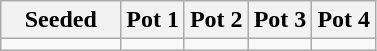<table class="wikitable">
<tr>
<th width=32%>Seeded</th>
<th width=17%>Pot 1</th>
<th width=17%>Pot 2</th>
<th width=17%>Pot 3</th>
<th width=17%>Pot 4</th>
</tr>
<tr>
<td></td>
<td></td>
<td></td>
<td></td>
<td></td>
</tr>
</table>
